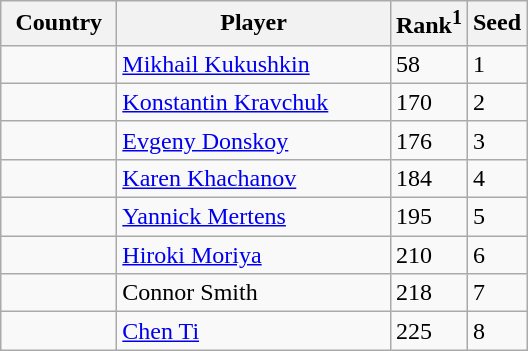<table class="sortable wikitable">
<tr>
<th width="70">Country</th>
<th width="175">Player</th>
<th>Rank<sup>1</sup></th>
<th>Seed</th>
</tr>
<tr>
<td></td>
<td><a href='#'>Mikhail Kukushkin</a></td>
<td>58</td>
<td>1</td>
</tr>
<tr>
<td></td>
<td><a href='#'>Konstantin Kravchuk</a></td>
<td>170</td>
<td>2</td>
</tr>
<tr>
<td></td>
<td><a href='#'>Evgeny Donskoy</a></td>
<td>176</td>
<td>3</td>
</tr>
<tr>
<td></td>
<td><a href='#'>Karen Khachanov</a></td>
<td>184</td>
<td>4</td>
</tr>
<tr>
<td></td>
<td><a href='#'>Yannick Mertens</a></td>
<td>195</td>
<td>5</td>
</tr>
<tr>
<td></td>
<td><a href='#'>Hiroki Moriya</a></td>
<td>210</td>
<td>6</td>
</tr>
<tr>
<td></td>
<td>Connor Smith</td>
<td>218</td>
<td>7</td>
</tr>
<tr>
<td></td>
<td><a href='#'>Chen Ti</a></td>
<td>225</td>
<td>8</td>
</tr>
</table>
